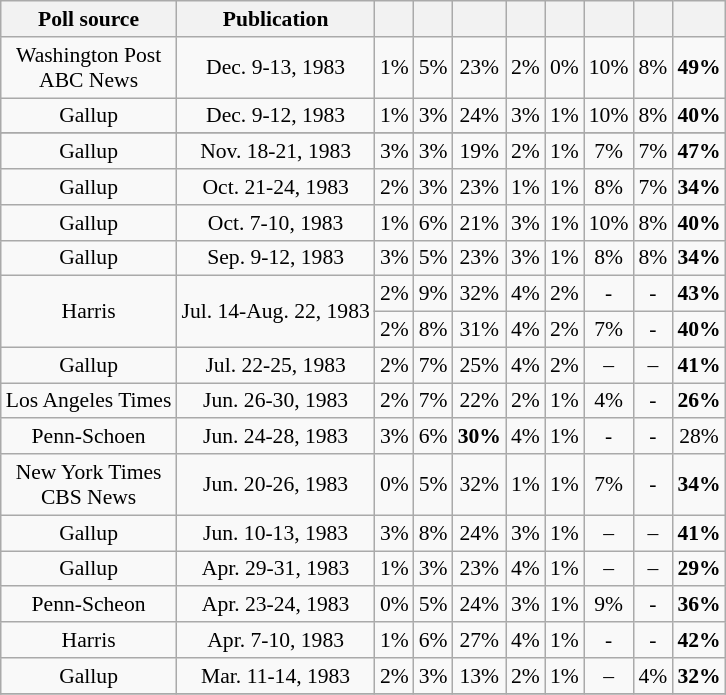<table class="wikitable" style="font-size:90%; text-align:center">
<tr>
<th>Poll source</th>
<th>Publication</th>
<th></th>
<th></th>
<th></th>
<th></th>
<th></th>
<th></th>
<th></th>
<th></th>
</tr>
<tr>
<td>Washington Post<br>ABC News</td>
<td>Dec. 9-13, 1983</td>
<td>1%</td>
<td>5%</td>
<td>23%</td>
<td>2%</td>
<td>0%</td>
<td>10%</td>
<td>8%</td>
<td><strong>49%</strong></td>
</tr>
<tr>
<td>Gallup</td>
<td>Dec. 9-12, 1983</td>
<td>1%</td>
<td>3%</td>
<td>24%</td>
<td>3%</td>
<td>1%</td>
<td>10%</td>
<td>8%</td>
<td><strong>40%</strong></td>
</tr>
<tr>
</tr>
<tr>
<td>Gallup</td>
<td>Nov. 18-21, 1983</td>
<td>3%</td>
<td>3%</td>
<td>19%</td>
<td>2%</td>
<td>1%</td>
<td>7%</td>
<td>7%</td>
<td><strong>47%</strong></td>
</tr>
<tr>
<td>Gallup</td>
<td>Oct. 21-24, 1983</td>
<td>2%</td>
<td>3%</td>
<td>23%</td>
<td>1%</td>
<td>1%</td>
<td>8%</td>
<td>7%</td>
<td><strong>34%</strong></td>
</tr>
<tr>
<td>Gallup</td>
<td>Oct. 7-10, 1983</td>
<td>1%</td>
<td>6%</td>
<td>21%</td>
<td>3%</td>
<td>1%</td>
<td>10%</td>
<td>8%</td>
<td><strong>40%</strong></td>
</tr>
<tr>
<td>Gallup</td>
<td>Sep. 9-12, 1983</td>
<td>3%</td>
<td>5%</td>
<td>23%</td>
<td>3%</td>
<td>1%</td>
<td>8%</td>
<td>8%</td>
<td><strong>34%</strong></td>
</tr>
<tr>
<td rowspan=2>Harris</td>
<td rowspan=2>Jul. 14-Aug. 22, 1983</td>
<td>2%</td>
<td>9%</td>
<td>32%</td>
<td>4%</td>
<td>2%</td>
<td>-</td>
<td>-</td>
<td><strong>43%</strong></td>
</tr>
<tr>
<td>2%</td>
<td>8%</td>
<td>31%</td>
<td>4%</td>
<td>2%</td>
<td>7%</td>
<td>-</td>
<td><strong>40%</strong></td>
</tr>
<tr>
<td>Gallup</td>
<td>Jul. 22-25, 1983</td>
<td>2%</td>
<td>7%</td>
<td>25%</td>
<td>4%</td>
<td>2%</td>
<td>–</td>
<td>–</td>
<td><strong>41%</strong></td>
</tr>
<tr>
<td>Los Angeles Times</td>
<td>Jun. 26-30, 1983</td>
<td>2%</td>
<td>7%</td>
<td>22%</td>
<td>2%</td>
<td>1%</td>
<td>4%</td>
<td>-</td>
<td><strong>26%</strong></td>
</tr>
<tr>
<td>Penn-Schoen</td>
<td>Jun. 24-28, 1983</td>
<td>3%</td>
<td>6%</td>
<td><strong>30%</strong></td>
<td>4%</td>
<td>1%</td>
<td>-</td>
<td>-</td>
<td>28%</td>
</tr>
<tr>
<td>New York Times<br>CBS News</td>
<td>Jun. 20-26, 1983</td>
<td>0%</td>
<td>5%</td>
<td>32%</td>
<td>1%</td>
<td>1%</td>
<td>7%</td>
<td>-</td>
<td><strong>34%</strong></td>
</tr>
<tr>
<td>Gallup</td>
<td>Jun. 10-13, 1983</td>
<td>3%</td>
<td>8%</td>
<td>24%</td>
<td>3%</td>
<td>1%</td>
<td>–</td>
<td>–</td>
<td><strong>41%</strong></td>
</tr>
<tr>
<td>Gallup</td>
<td>Apr. 29-31, 1983</td>
<td>1%</td>
<td>3%</td>
<td>23%</td>
<td>4%</td>
<td>1%</td>
<td>–</td>
<td>–</td>
<td><strong>29%</strong></td>
</tr>
<tr>
<td>Penn-Scheon</td>
<td>Apr. 23-24, 1983</td>
<td>0%</td>
<td>5%</td>
<td>24%</td>
<td>3%</td>
<td>1%</td>
<td>9%</td>
<td>-</td>
<td><strong>36%</strong></td>
</tr>
<tr>
<td>Harris</td>
<td>Apr. 7-10, 1983</td>
<td>1%</td>
<td>6%</td>
<td>27%</td>
<td>4%</td>
<td>1%</td>
<td>-</td>
<td>-</td>
<td><strong>42%</strong></td>
</tr>
<tr>
<td>Gallup</td>
<td>Mar. 11-14, 1983</td>
<td>2%</td>
<td>3%</td>
<td>13%</td>
<td>2%</td>
<td>1%</td>
<td>–</td>
<td>4%</td>
<td><strong>32%</strong></td>
</tr>
<tr>
</tr>
</table>
